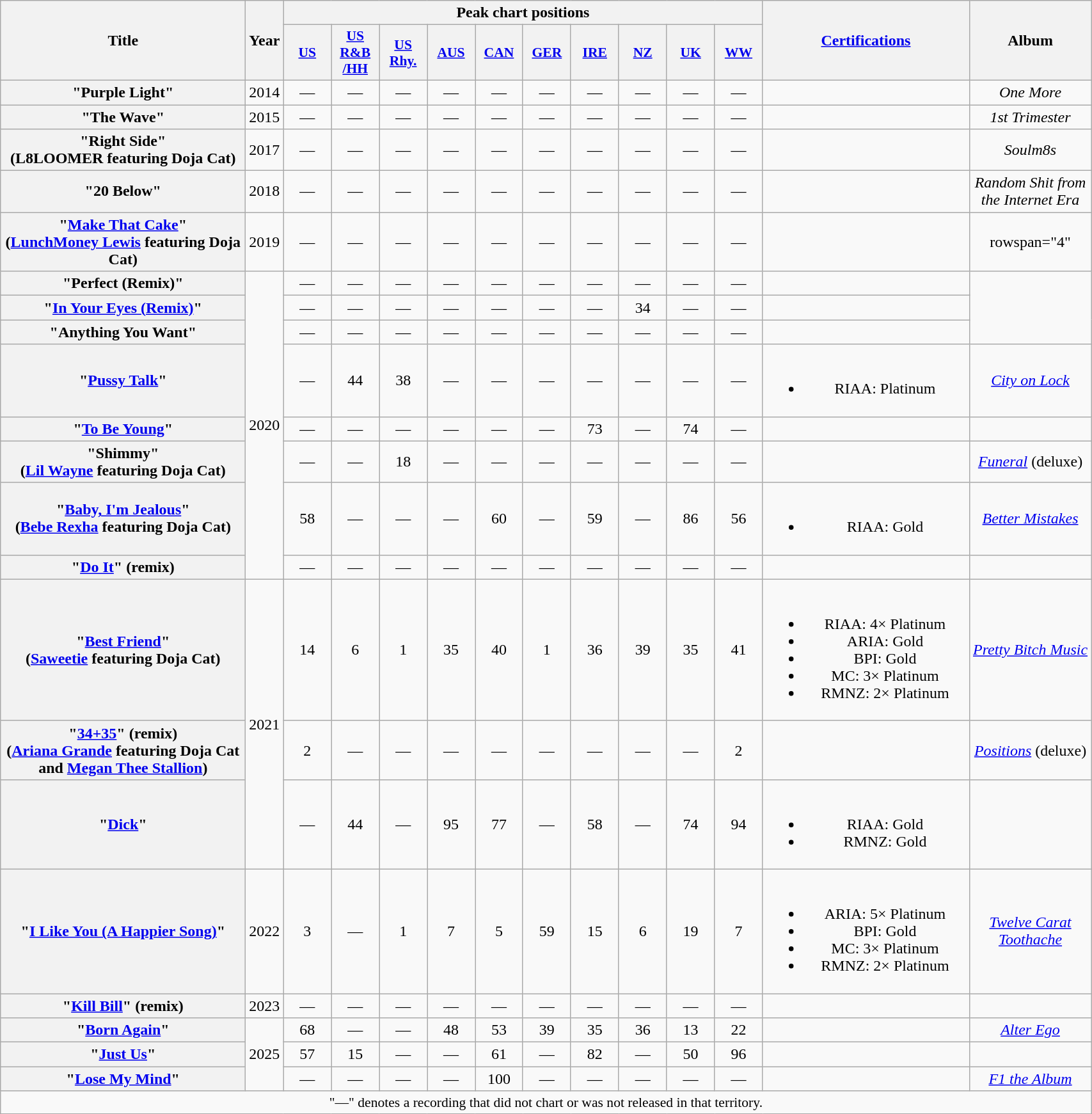<table class="wikitable plainrowheaders" style="text-align:center;">
<tr>
<th scope="col" rowspan="2" style="width:15.5em;">Title</th>
<th scope="col" rowspan="2" style="width:1em;">Year</th>
<th scope="col" colspan="10">Peak chart positions</th>
<th scope="col" rowspan="2" style="width:13em;"><a href='#'>Certifications</a></th>
<th scope="col" rowspan="2" style="width:7.5em;">Album</th>
</tr>
<tr>
<th scope="col" style="width:3em;font-size:90%;"><a href='#'>US</a><br></th>
<th scope="col" style="width:3em;font-size:90%;"><a href='#'>US<br>R&B<br>/HH</a><br></th>
<th scope="col" style="width:3em;font-size:90%;"><a href='#'>US<br>Rhy.</a><br></th>
<th scope="col" style="width:3em;font-size:90%;"><a href='#'>AUS</a><br></th>
<th scope="col" style="width:3em;font-size:90%;"><a href='#'>CAN</a><br></th>
<th scope="col" style="width:3em;font-size:90%;"><a href='#'>GER</a><br></th>
<th scope="col" style="width:3em;font-size:90%;"><a href='#'>IRE</a><br></th>
<th scope="col" style="width:3em;font-size:90%;"><a href='#'>NZ</a><br></th>
<th scope="col" style="width:3em;font-size:90%;"><a href='#'>UK</a><br></th>
<th scope="col" style="width:3em;font-size:90%;"><a href='#'>WW</a><br></th>
</tr>
<tr>
<th scope="row">"Purple Light"<br></th>
<td>2014</td>
<td>—</td>
<td>—</td>
<td>—</td>
<td>—</td>
<td>—</td>
<td>—</td>
<td>—</td>
<td>—</td>
<td>—</td>
<td>—</td>
<td></td>
<td><em>One More</em></td>
</tr>
<tr>
<th scope="row">"The Wave"<br></th>
<td>2015</td>
<td>—</td>
<td>—</td>
<td>—</td>
<td>—</td>
<td>—</td>
<td>—</td>
<td>—</td>
<td>—</td>
<td>—</td>
<td>—</td>
<td></td>
<td><em>1st Trimester</em></td>
</tr>
<tr>
<th scope="row">"Right Side"<br><span>(L8LOOMER featuring Doja Cat)</span></th>
<td>2017</td>
<td>—</td>
<td>—</td>
<td>—</td>
<td>—</td>
<td>—</td>
<td>—</td>
<td>—</td>
<td>—</td>
<td>—</td>
<td>—</td>
<td></td>
<td><em>Soulm8s</em></td>
</tr>
<tr>
<th scope="row">"20 Below"<br></th>
<td>2018</td>
<td>—</td>
<td>—</td>
<td>—</td>
<td>—</td>
<td>—</td>
<td>—</td>
<td>—</td>
<td>—</td>
<td>—</td>
<td>—</td>
<td></td>
<td><em>Random Shit from the Internet Era</em></td>
</tr>
<tr>
<th scope="row">"<a href='#'>Make That Cake</a>"<br><span>(<a href='#'>LunchMoney Lewis</a> featuring Doja Cat)</span></th>
<td>2019</td>
<td>—</td>
<td>—</td>
<td>—</td>
<td>—</td>
<td>—</td>
<td>—</td>
<td>—</td>
<td>—</td>
<td>—</td>
<td>—</td>
<td></td>
<td>rowspan="4" </td>
</tr>
<tr>
<th scope="row">"Perfect (Remix)"<br></th>
<td rowspan="8">2020</td>
<td>—</td>
<td>—</td>
<td>—</td>
<td>—</td>
<td>—</td>
<td>—</td>
<td>—</td>
<td>—</td>
<td>—</td>
<td>—</td>
<td></td>
</tr>
<tr>
<th scope="row">"<a href='#'>In Your Eyes (Remix)</a>"<br></th>
<td>—</td>
<td>—</td>
<td>—</td>
<td>—</td>
<td>—</td>
<td>—</td>
<td>—</td>
<td>34</td>
<td>—</td>
<td>—</td>
<td></td>
</tr>
<tr>
<th scope="row">"Anything You Want"<br></th>
<td>—</td>
<td>—</td>
<td>—</td>
<td>—</td>
<td>—</td>
<td>—</td>
<td>—</td>
<td>—</td>
<td>—</td>
<td>—</td>
<td></td>
</tr>
<tr>
<th scope="row">"<a href='#'>Pussy Talk</a>"<br></th>
<td>—</td>
<td>44</td>
<td>38</td>
<td>—</td>
<td>—</td>
<td>—</td>
<td>—</td>
<td>—</td>
<td>—</td>
<td>—</td>
<td><br><ul><li>RIAA: Platinum</li></ul></td>
<td><em><a href='#'>City on Lock</a></em></td>
</tr>
<tr>
<th scope="row">"<a href='#'>To Be Young</a>"<br></th>
<td>—</td>
<td>—</td>
<td>—</td>
<td>—</td>
<td>—</td>
<td>—</td>
<td>73</td>
<td>—</td>
<td>74</td>
<td>—</td>
<td></td>
<td></td>
</tr>
<tr>
<th scope="row">"Shimmy"<br><span>(<a href='#'>Lil Wayne</a> featuring Doja Cat)</span></th>
<td>—</td>
<td>—</td>
<td>18</td>
<td>—</td>
<td>—</td>
<td>—</td>
<td>—</td>
<td>—</td>
<td>—</td>
<td>—</td>
<td></td>
<td><em><a href='#'>Funeral</a></em> (deluxe)</td>
</tr>
<tr>
<th scope="row">"<a href='#'>Baby, I'm Jealous</a>"<br><span>(<a href='#'>Bebe Rexha</a> featuring Doja Cat)</span></th>
<td>58</td>
<td>—</td>
<td>—</td>
<td>—</td>
<td>60</td>
<td>—</td>
<td>59</td>
<td>—</td>
<td>86</td>
<td>56</td>
<td><br><ul><li>RIAA: Gold</li></ul></td>
<td><em><a href='#'>Better Mistakes</a></em></td>
</tr>
<tr>
<th scope="row">"<a href='#'>Do It</a>" (remix)<br></th>
<td>—</td>
<td>—</td>
<td>—</td>
<td>—</td>
<td>—</td>
<td>—</td>
<td>—</td>
<td>—</td>
<td>—</td>
<td>—</td>
<td></td>
<td></td>
</tr>
<tr>
<th scope="row">"<a href='#'>Best Friend</a>"<br><span>(<a href='#'>Saweetie</a> featuring Doja Cat)</span></th>
<td rowspan="3">2021</td>
<td>14</td>
<td>6</td>
<td>1</td>
<td>35</td>
<td>40</td>
<td>1</td>
<td>36</td>
<td>39</td>
<td>35</td>
<td>41</td>
<td><br><ul><li>RIAA: 4× Platinum</li><li>ARIA: Gold</li><li>BPI: Gold</li><li>MC: 3× Platinum</li><li>RMNZ: 2× Platinum</li></ul></td>
<td><em><a href='#'>Pretty Bitch Music</a></em></td>
</tr>
<tr>
<th scope="row">"<a href='#'>34+35</a>" (remix)<br><span>(<a href='#'>Ariana Grande</a> featuring Doja Cat and <a href='#'>Megan Thee Stallion</a>)</span></th>
<td>2</td>
<td>—</td>
<td>—</td>
<td>—</td>
<td>—</td>
<td>—</td>
<td>—</td>
<td>—</td>
<td>—</td>
<td>2</td>
<td></td>
<td><em><a href='#'>Positions</a></em> (deluxe)</td>
</tr>
<tr>
<th scope="row">"<a href='#'>Dick</a>"<br></th>
<td>—</td>
<td>44</td>
<td>—</td>
<td>95</td>
<td>77</td>
<td>—</td>
<td>58</td>
<td>—</td>
<td>74</td>
<td>94</td>
<td><br><ul><li>RIAA: Gold</li><li>RMNZ: Gold</li></ul></td>
<td></td>
</tr>
<tr>
<th scope="row">"<a href='#'>I Like You (A Happier Song)</a>"<br></th>
<td>2022</td>
<td>3</td>
<td>—</td>
<td>1</td>
<td>7</td>
<td>5</td>
<td>59</td>
<td>15</td>
<td>6</td>
<td>19</td>
<td>7</td>
<td><br><ul><li>ARIA: 5× Platinum</li><li>BPI: Gold</li><li>MC: 3× Platinum</li><li>RMNZ: 2× Platinum</li></ul></td>
<td><em><a href='#'>Twelve Carat Toothache</a></em></td>
</tr>
<tr>
<th scope="row">"<a href='#'>Kill Bill</a>" (remix)<br></th>
<td>2023</td>
<td>—</td>
<td>—</td>
<td>—</td>
<td>—</td>
<td>—</td>
<td>—</td>
<td>—</td>
<td>—</td>
<td>—</td>
<td>—</td>
<td></td>
<td></td>
</tr>
<tr>
<th scope="row">"<a href='#'>Born Again</a>"<br></th>
<td rowspan="3">2025</td>
<td>68</td>
<td>—</td>
<td>—</td>
<td>48</td>
<td>53</td>
<td>39</td>
<td>35</td>
<td>36</td>
<td>13</td>
<td>22</td>
<td></td>
<td><em><a href='#'>Alter Ego</a></em></td>
</tr>
<tr>
<th scope="row">"<a href='#'>Just Us</a>"<br></th>
<td>57</td>
<td>15</td>
<td>—</td>
<td>—</td>
<td>61</td>
<td>—</td>
<td>82</td>
<td>—</td>
<td>50</td>
<td>96</td>
<td></td>
<td></td>
</tr>
<tr>
<th scope="row">"<a href='#'>Lose My Mind</a>"<br></th>
<td>—</td>
<td>—</td>
<td>—</td>
<td>—</td>
<td>100</td>
<td>—</td>
<td>—</td>
<td>—</td>
<td>—</td>
<td>—</td>
<td></td>
<td><em><a href='#'>F1 the Album</a></em></td>
</tr>
<tr>
<td colspan="15" style="font-size:90%">"—" denotes a recording that did not chart or was not released in that territory.</td>
</tr>
</table>
